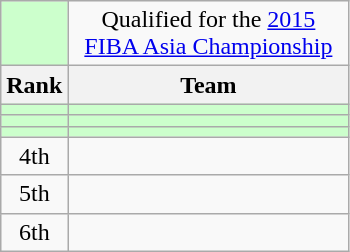<table class=wikitable style="text-align:center;">
<tr>
<td width=5px bgcolor="#ccffcc"></td>
<td>Qualified for the <a href='#'>2015 FIBA Asia Championship</a></td>
</tr>
<tr>
<th>Rank</th>
<th width=180>Team</th>
</tr>
<tr bgcolor="#ccffcc">
<td></td>
<td align=left></td>
</tr>
<tr bgcolor="#ccffcc">
<td></td>
<td align=left></td>
</tr>
<tr bgcolor="#ccffcc">
<td></td>
<td align=left></td>
</tr>
<tr>
<td>4th</td>
<td align=left></td>
</tr>
<tr>
<td>5th</td>
<td align=left></td>
</tr>
<tr>
<td>6th</td>
<td align=left></td>
</tr>
</table>
